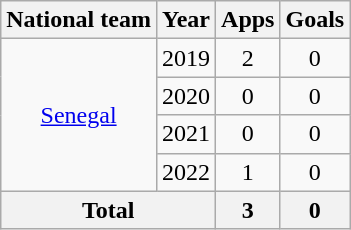<table class="wikitable" style="text-align:center">
<tr>
<th>National team</th>
<th>Year</th>
<th>Apps</th>
<th>Goals</th>
</tr>
<tr>
<td rowspan="4"><a href='#'>Senegal</a></td>
<td>2019</td>
<td>2</td>
<td>0</td>
</tr>
<tr>
<td>2020</td>
<td>0</td>
<td>0</td>
</tr>
<tr>
<td>2021</td>
<td>0</td>
<td>0</td>
</tr>
<tr>
<td>2022</td>
<td>1</td>
<td>0</td>
</tr>
<tr>
<th colspan="2">Total</th>
<th>3</th>
<th>0</th>
</tr>
</table>
